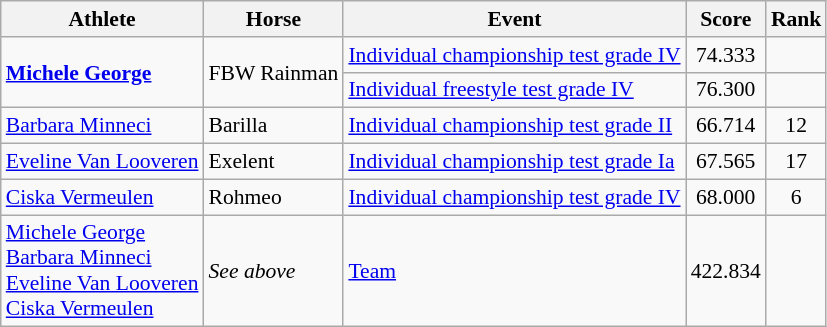<table class=wikitable style="font-size:90%">
<tr>
<th>Athlete</th>
<th>Horse</th>
<th>Event</th>
<th>Score</th>
<th>Rank</th>
</tr>
<tr align=center>
<td rowspan=2 align=left><strong><a href='#'>Michele George</a></strong></td>
<td rowspan=2 align=left>FBW Rainman</td>
<td align=left><a href='#'> Individual championship test grade IV</a></td>
<td>74.333</td>
<td></td>
</tr>
<tr align=center>
<td align=left><a href='#'> Individual freestyle test grade IV</a></td>
<td>76.300</td>
<td></td>
</tr>
<tr align=center>
<td align=left><a href='#'>Barbara Minneci</a></td>
<td align=left>Barilla</td>
<td align=left><a href='#'> Individual championship test grade II</a></td>
<td>66.714</td>
<td>12</td>
</tr>
<tr align=center>
<td align=left><a href='#'>Eveline Van Looveren</a></td>
<td align=left>Exelent</td>
<td align=left><a href='#'> Individual championship test grade Ia</a></td>
<td>67.565</td>
<td>17</td>
</tr>
<tr align=center>
<td align=left><a href='#'>Ciska Vermeulen</a></td>
<td align=left>Rohmeo</td>
<td align=left><a href='#'> Individual championship test grade IV</a></td>
<td>68.000</td>
<td>6</td>
</tr>
<tr align=center>
<td align=left><a href='#'>Michele George</a><br><a href='#'>Barbara Minneci</a><br><a href='#'>Eveline Van Looveren</a><br><a href='#'>Ciska Vermeulen</a></td>
<td align=left><em>See above</em></td>
<td align=left><a href='#'>Team</a></td>
<td>422.834</td>
<td></td>
</tr>
</table>
